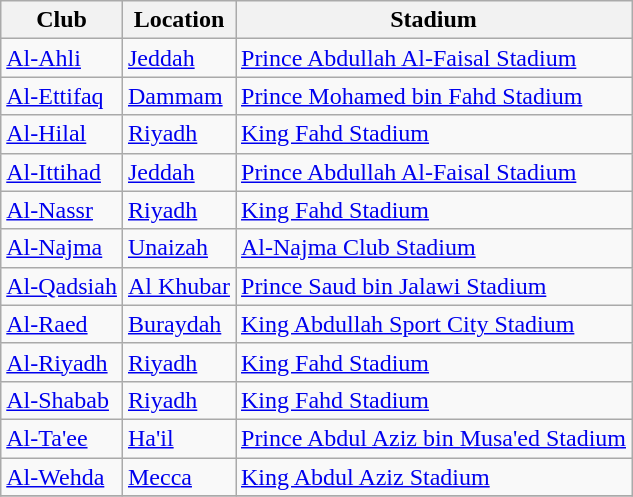<table class="wikitable sortable">
<tr>
<th>Club</th>
<th>Location</th>
<th>Stadium</th>
</tr>
<tr>
<td><a href='#'>Al-Ahli</a></td>
<td><a href='#'>Jeddah</a></td>
<td><a href='#'>Prince Abdullah Al-Faisal Stadium</a></td>
</tr>
<tr>
<td><a href='#'>Al-Ettifaq</a></td>
<td><a href='#'>Dammam</a></td>
<td><a href='#'>Prince Mohamed bin Fahd Stadium</a></td>
</tr>
<tr>
<td><a href='#'>Al-Hilal</a></td>
<td><a href='#'>Riyadh</a></td>
<td><a href='#'>King Fahd Stadium</a></td>
</tr>
<tr>
<td><a href='#'>Al-Ittihad</a></td>
<td><a href='#'>Jeddah</a></td>
<td><a href='#'>Prince Abdullah Al-Faisal Stadium</a></td>
</tr>
<tr>
<td><a href='#'>Al-Nassr</a></td>
<td><a href='#'>Riyadh</a></td>
<td><a href='#'>King Fahd Stadium</a></td>
</tr>
<tr>
<td><a href='#'>Al-Najma</a></td>
<td><a href='#'>Unaizah</a></td>
<td><a href='#'>Al-Najma Club Stadium</a></td>
</tr>
<tr>
<td><a href='#'>Al-Qadsiah</a></td>
<td><a href='#'>Al Khubar</a></td>
<td><a href='#'>Prince Saud bin Jalawi Stadium</a></td>
</tr>
<tr>
<td><a href='#'>Al-Raed</a></td>
<td><a href='#'>Buraydah</a></td>
<td><a href='#'>King Abdullah Sport City Stadium</a></td>
</tr>
<tr>
<td><a href='#'>Al-Riyadh</a></td>
<td><a href='#'>Riyadh</a></td>
<td><a href='#'>King Fahd Stadium</a></td>
</tr>
<tr>
<td><a href='#'>Al-Shabab</a></td>
<td><a href='#'>Riyadh</a></td>
<td><a href='#'>King Fahd Stadium</a></td>
</tr>
<tr>
<td><a href='#'>Al-Ta'ee</a></td>
<td><a href='#'>Ha'il</a></td>
<td><a href='#'>Prince Abdul Aziz bin Musa'ed Stadium</a></td>
</tr>
<tr>
<td><a href='#'>Al-Wehda</a></td>
<td><a href='#'>Mecca</a></td>
<td><a href='#'>King Abdul Aziz Stadium</a></td>
</tr>
<tr>
</tr>
</table>
